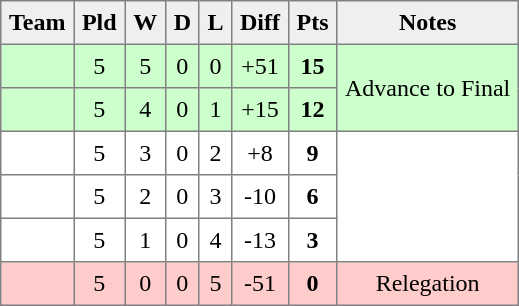<table style=border-collapse:collapse border=1 cellspacing=0 cellpadding=5>
<tr align=center bgcolor=#efefef>
<th>Team</th>
<th>Pld</th>
<th>W</th>
<th>D</th>
<th>L</th>
<th>Diff</th>
<th>Pts</th>
<th>Notes</th>
</tr>
<tr align=center style="background:#ccffcc">
<td style="text-align:left;"> </td>
<td>5</td>
<td>5</td>
<td>0</td>
<td>0</td>
<td>+51</td>
<td><strong>15</strong></td>
<td rowspan="2">Advance to Final</td>
</tr>
<tr align=center style="background:#ccffcc;">
<td style="text-align:left;"> </td>
<td>5</td>
<td>4</td>
<td>0</td>
<td>1</td>
<td>+15</td>
<td><strong>12</strong></td>
</tr>
<tr align=center style="background:#FFFFFF;">
<td style="text-align:left;"> </td>
<td>5</td>
<td>3</td>
<td>0</td>
<td>2</td>
<td>+8</td>
<td><strong>9</strong></td>
<td rowspan="3"></td>
</tr>
<tr align=center style="background:#FFFFFF;">
<td style="text-align:left;"> </td>
<td>5</td>
<td>2</td>
<td>0</td>
<td>3</td>
<td>-10</td>
<td><strong>6</strong></td>
</tr>
<tr align=center style="background:#FFFFFF;">
<td style="text-align:left;">  </td>
<td>5</td>
<td>1</td>
<td>0</td>
<td>4</td>
<td>-13</td>
<td><strong>3</strong></td>
</tr>
<tr align=center style="background:#FFCCCC;">
<td style="text-align:left;"> </td>
<td>5</td>
<td>0</td>
<td>0</td>
<td>5</td>
<td>-51</td>
<td><strong>0</strong></td>
<td>Relegation</td>
</tr>
</table>
